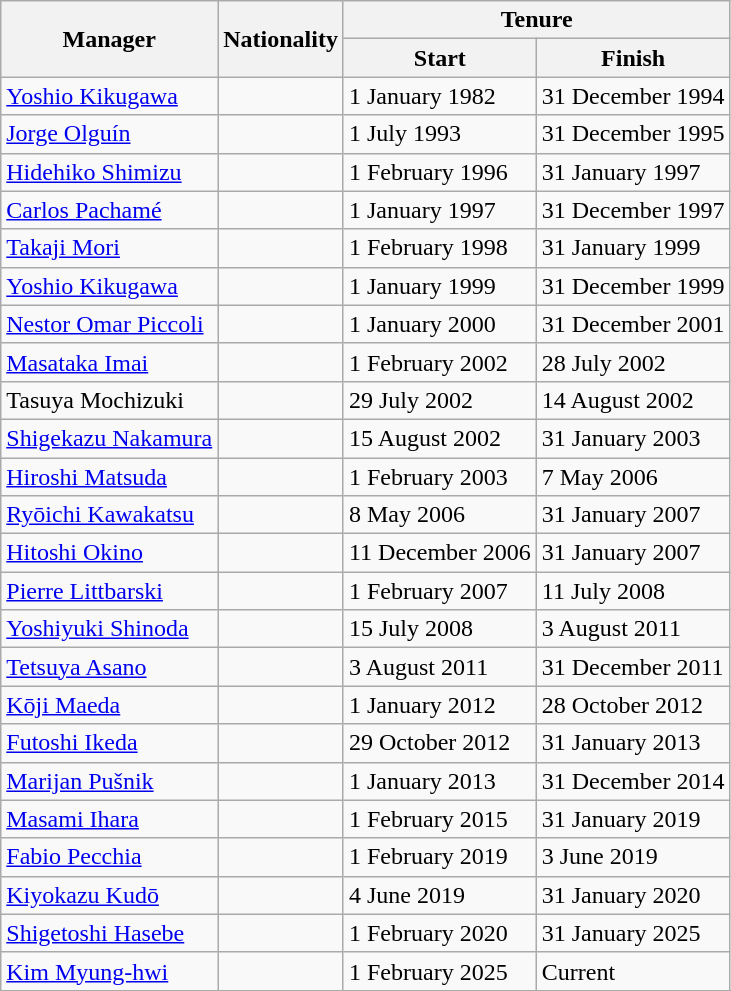<table class="wikitable">
<tr>
<th rowspan="2">Manager</th>
<th rowspan="2">Nationality</th>
<th colspan="2">Tenure</th>
</tr>
<tr>
<th>Start</th>
<th>Finish</th>
</tr>
<tr>
<td><a href='#'>Yoshio Kikugawa</a></td>
<td></td>
<td>1 January 1982</td>
<td>31 December 1994<br></td>
</tr>
<tr>
<td><a href='#'>Jorge Olguín</a></td>
<td></td>
<td>1 July 1993</td>
<td>31 December 1995<br></td>
</tr>
<tr>
<td><a href='#'>Hidehiko Shimizu</a></td>
<td></td>
<td>1 February 1996</td>
<td>31 January 1997<br></td>
</tr>
<tr>
<td><a href='#'>Carlos Pachamé</a></td>
<td></td>
<td>1 January 1997</td>
<td>31 December 1997<br></td>
</tr>
<tr>
<td><a href='#'>Takaji Mori</a></td>
<td></td>
<td>1 February 1998</td>
<td>31 January 1999<br></td>
</tr>
<tr>
<td><a href='#'>Yoshio Kikugawa</a></td>
<td></td>
<td>1 January 1999</td>
<td>31 December 1999<br></td>
</tr>
<tr>
<td><a href='#'>Nestor Omar Piccoli</a></td>
<td></td>
<td>1 January 2000</td>
<td>31 December 2001<br></td>
</tr>
<tr>
<td><a href='#'>Masataka Imai</a></td>
<td></td>
<td>1 February 2002</td>
<td>28 July 2002<br></td>
</tr>
<tr>
<td>Tasuya Mochizuki</td>
<td></td>
<td>29 July 2002</td>
<td>14 August 2002<br></td>
</tr>
<tr>
<td><a href='#'>Shigekazu Nakamura</a></td>
<td></td>
<td>15 August 2002</td>
<td>31 January 2003<br></td>
</tr>
<tr>
<td><a href='#'>Hiroshi Matsuda</a></td>
<td></td>
<td>1 February 2003</td>
<td>7 May 2006<br></td>
</tr>
<tr>
<td><a href='#'>Ryōichi Kawakatsu</a></td>
<td></td>
<td>8 May 2006</td>
<td>31 January 2007<br></td>
</tr>
<tr>
<td><a href='#'>Hitoshi Okino</a></td>
<td></td>
<td>11 December 2006</td>
<td>31 January 2007<br></td>
</tr>
<tr>
<td><a href='#'>Pierre Littbarski</a></td>
<td></td>
<td>1 February 2007</td>
<td>11 July 2008<br></td>
</tr>
<tr>
<td><a href='#'>Yoshiyuki Shinoda</a></td>
<td></td>
<td>15 July 2008</td>
<td>3 August 2011<br></td>
</tr>
<tr>
<td><a href='#'>Tetsuya Asano</a></td>
<td></td>
<td>3 August 2011</td>
<td>31 December 2011<br></td>
</tr>
<tr>
<td><a href='#'>Kōji Maeda</a></td>
<td></td>
<td>1 January 2012</td>
<td>28 October 2012<br></td>
</tr>
<tr>
<td><a href='#'>Futoshi Ikeda</a></td>
<td></td>
<td>29 October 2012</td>
<td>31 January 2013<br></td>
</tr>
<tr>
<td><a href='#'>Marijan Pušnik</a></td>
<td></td>
<td>1 January 2013</td>
<td>31 December 2014<br></td>
</tr>
<tr>
<td><a href='#'>Masami Ihara</a></td>
<td></td>
<td>1 February 2015</td>
<td>31 January 2019<br></td>
</tr>
<tr>
<td><a href='#'>Fabio Pecchia</a></td>
<td></td>
<td>1 February 2019</td>
<td>3 June 2019<br></td>
</tr>
<tr>
<td><a href='#'>Kiyokazu Kudō</a></td>
<td></td>
<td>4 June 2019</td>
<td>31 January 2020<br></td>
</tr>
<tr>
<td><a href='#'>Shigetoshi Hasebe</a></td>
<td></td>
<td>1 February 2020</td>
<td>31 January 2025<br></td>
</tr>
<tr>
<td><a href='#'>Kim Myung-hwi</a></td>
<td></td>
<td>1 February 2025</td>
<td>Current<br></td>
</tr>
<tr>
</tr>
</table>
